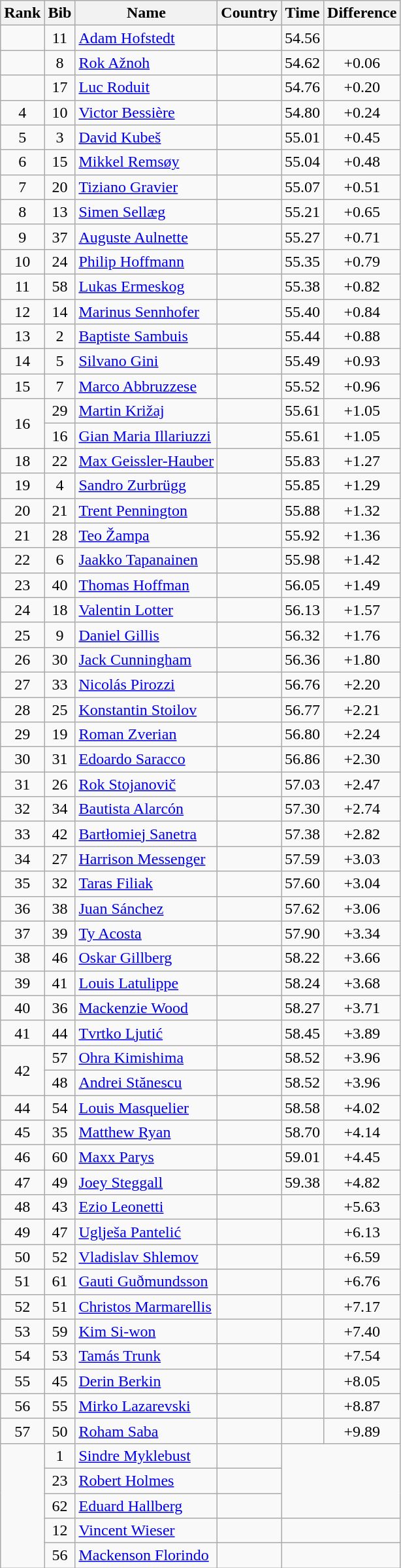<table class="wikitable sortable" style="text-align:center">
<tr>
<th>Rank</th>
<th>Bib</th>
<th>Name</th>
<th>Country</th>
<th>Time</th>
<th>Difference</th>
</tr>
<tr>
<td></td>
<td>11</td>
<td align=left><a href='#'>Adam Hofstedt</a></td>
<td align=left></td>
<td>54.56</td>
<td></td>
</tr>
<tr>
<td></td>
<td>8</td>
<td align=left><a href='#'>Rok Ažnoh</a></td>
<td align=left></td>
<td>54.62</td>
<td>+0.06</td>
</tr>
<tr>
<td></td>
<td>17</td>
<td align=left><a href='#'>Luc Roduit</a></td>
<td align=left></td>
<td>54.76</td>
<td>+0.20</td>
</tr>
<tr>
<td>4</td>
<td>10</td>
<td align=left><a href='#'>Victor Bessière</a></td>
<td align=left></td>
<td>54.80</td>
<td>+0.24</td>
</tr>
<tr>
<td>5</td>
<td>3</td>
<td align=left><a href='#'>David Kubeš</a></td>
<td align=left></td>
<td>55.01</td>
<td>+0.45</td>
</tr>
<tr>
<td>6</td>
<td>15</td>
<td align=left><a href='#'>Mikkel Remsøy</a></td>
<td align=left></td>
<td>55.04</td>
<td>+0.48</td>
</tr>
<tr>
<td>7</td>
<td>20</td>
<td align=left><a href='#'>Tiziano Gravier</a></td>
<td align=left></td>
<td>55.07</td>
<td>+0.51</td>
</tr>
<tr>
<td>8</td>
<td>13</td>
<td align=left><a href='#'>Simen Sellæg</a></td>
<td align=left></td>
<td>55.21</td>
<td>+0.65</td>
</tr>
<tr>
<td>9</td>
<td>37</td>
<td align=left><a href='#'>Auguste Aulnette</a></td>
<td align=left></td>
<td>55.27</td>
<td>+0.71</td>
</tr>
<tr>
<td>10</td>
<td>24</td>
<td align=left><a href='#'>Philip Hoffmann</a></td>
<td align=left></td>
<td>55.35</td>
<td>+0.79</td>
</tr>
<tr>
<td>11</td>
<td>58</td>
<td align=left><a href='#'>Lukas Ermeskog</a></td>
<td align=left></td>
<td>55.38</td>
<td>+0.82</td>
</tr>
<tr>
<td>12</td>
<td>14</td>
<td align=left><a href='#'>Marinus Sennhofer</a></td>
<td align=left></td>
<td>55.40</td>
<td>+0.84</td>
</tr>
<tr>
<td>13</td>
<td>2</td>
<td align=left><a href='#'>Baptiste Sambuis</a></td>
<td align=left></td>
<td>55.44</td>
<td>+0.88</td>
</tr>
<tr>
<td>14</td>
<td>5</td>
<td align=left><a href='#'>Silvano Gini</a></td>
<td align=left></td>
<td>55.49</td>
<td>+0.93</td>
</tr>
<tr>
<td>15</td>
<td>7</td>
<td align=left><a href='#'>Marco Abbruzzese</a></td>
<td align=left></td>
<td>55.52</td>
<td>+0.96</td>
</tr>
<tr>
<td rowspan=2>16</td>
<td>29</td>
<td align=left><a href='#'>Martin Križaj</a></td>
<td align=left></td>
<td>55.61</td>
<td>+1.05</td>
</tr>
<tr>
<td>16</td>
<td align=left><a href='#'>Gian Maria Illariuzzi</a></td>
<td align=left></td>
<td>55.61</td>
<td>+1.05</td>
</tr>
<tr>
<td>18</td>
<td>22</td>
<td align=left><a href='#'>Max Geissler-Hauber</a></td>
<td align=left></td>
<td>55.83</td>
<td>+1.27</td>
</tr>
<tr>
<td>19</td>
<td>4</td>
<td align=left><a href='#'>Sandro Zurbrügg</a></td>
<td align=left></td>
<td>55.85</td>
<td>+1.29</td>
</tr>
<tr>
<td>20</td>
<td>21</td>
<td align=left><a href='#'>Trent Pennington</a></td>
<td align=left></td>
<td>55.88</td>
<td>+1.32</td>
</tr>
<tr>
<td>21</td>
<td>28</td>
<td align=left><a href='#'>Teo Žampa</a></td>
<td align=left></td>
<td>55.92</td>
<td>+1.36</td>
</tr>
<tr>
<td>22</td>
<td>6</td>
<td align=left><a href='#'>Jaakko Tapanainen</a></td>
<td align=left></td>
<td>55.98</td>
<td>+1.42</td>
</tr>
<tr>
<td>23</td>
<td>40</td>
<td align=left><a href='#'>Thomas Hoffman</a></td>
<td align=left></td>
<td>56.05</td>
<td>+1.49</td>
</tr>
<tr>
<td>24</td>
<td>18</td>
<td align=left><a href='#'>Valentin Lotter</a></td>
<td align=left></td>
<td>56.13</td>
<td>+1.57</td>
</tr>
<tr>
<td>25</td>
<td>9</td>
<td align=left><a href='#'>Daniel Gillis</a></td>
<td align=left></td>
<td>56.32</td>
<td>+1.76</td>
</tr>
<tr>
<td>26</td>
<td>30</td>
<td align=left><a href='#'>Jack Cunningham</a></td>
<td align=left></td>
<td>56.36</td>
<td>+1.80</td>
</tr>
<tr>
<td>27</td>
<td>33</td>
<td align=left><a href='#'>Nicolás Pirozzi</a></td>
<td align=left></td>
<td>56.76</td>
<td>+2.20</td>
</tr>
<tr>
<td>28</td>
<td>25</td>
<td align=left><a href='#'>Konstantin Stoilov</a></td>
<td align=left></td>
<td>56.77</td>
<td>+2.21</td>
</tr>
<tr>
<td>29</td>
<td>19</td>
<td align=left><a href='#'>Roman Zverian</a></td>
<td align=left></td>
<td>56.80</td>
<td>+2.24</td>
</tr>
<tr>
<td>30</td>
<td>31</td>
<td align=left><a href='#'>Edoardo Saracco</a></td>
<td align=left></td>
<td>56.86</td>
<td>+2.30</td>
</tr>
<tr>
<td>31</td>
<td>26</td>
<td align=left><a href='#'>Rok Stojanovič</a></td>
<td align=left></td>
<td>57.03</td>
<td>+2.47</td>
</tr>
<tr>
<td>32</td>
<td>34</td>
<td align=left><a href='#'>Bautista Alarcón</a></td>
<td align=left></td>
<td>57.30</td>
<td>+2.74</td>
</tr>
<tr>
<td>33</td>
<td>42</td>
<td align=left><a href='#'>Bartłomiej Sanetra</a></td>
<td align=left></td>
<td>57.38</td>
<td>+2.82</td>
</tr>
<tr>
<td>34</td>
<td>27</td>
<td align=left><a href='#'>Harrison Messenger</a></td>
<td align=left></td>
<td>57.59</td>
<td>+3.03</td>
</tr>
<tr>
<td>35</td>
<td>32</td>
<td align=left><a href='#'>Taras Filiak</a></td>
<td align=left></td>
<td>57.60</td>
<td>+3.04</td>
</tr>
<tr>
<td>36</td>
<td>38</td>
<td align=left><a href='#'>Juan Sánchez</a></td>
<td align=left></td>
<td>57.62</td>
<td>+3.06</td>
</tr>
<tr>
<td>37</td>
<td>39</td>
<td align=left><a href='#'>Ty Acosta</a></td>
<td align=left></td>
<td>57.90</td>
<td>+3.34</td>
</tr>
<tr>
<td>38</td>
<td>46</td>
<td align=left><a href='#'>Oskar Gillberg</a></td>
<td align=left></td>
<td>58.22</td>
<td>+3.66</td>
</tr>
<tr>
<td>39</td>
<td>41</td>
<td align=left><a href='#'>Louis Latulippe</a></td>
<td align=left></td>
<td>58.24</td>
<td>+3.68</td>
</tr>
<tr>
<td>40</td>
<td>36</td>
<td align=left><a href='#'>Mackenzie Wood</a></td>
<td align=left></td>
<td>58.27</td>
<td>+3.71</td>
</tr>
<tr>
<td>41</td>
<td>44</td>
<td align=left><a href='#'>Tvrtko Ljutić</a></td>
<td align=left></td>
<td>58.45</td>
<td>+3.89</td>
</tr>
<tr>
<td rowspan=2>42</td>
<td>57</td>
<td align=left><a href='#'>Ohra Kimishima</a></td>
<td align=left></td>
<td>58.52</td>
<td>+3.96</td>
</tr>
<tr>
<td>48</td>
<td align=left><a href='#'>Andrei Stănescu</a></td>
<td align=left></td>
<td>58.52</td>
<td>+3.96</td>
</tr>
<tr>
<td>44</td>
<td>54</td>
<td align=left><a href='#'>Louis Masquelier</a></td>
<td align=left></td>
<td>58.58</td>
<td>+4.02</td>
</tr>
<tr>
<td>45</td>
<td>35</td>
<td align=left><a href='#'>Matthew Ryan</a></td>
<td align=left></td>
<td>58.70</td>
<td>+4.14</td>
</tr>
<tr>
<td>46</td>
<td>60</td>
<td align=left><a href='#'>Maxx Parys</a></td>
<td align=left></td>
<td>59.01</td>
<td>+4.45</td>
</tr>
<tr>
<td>47</td>
<td>49</td>
<td align=left><a href='#'>Joey Steggall</a></td>
<td align=left></td>
<td>59.38</td>
<td>+4.82</td>
</tr>
<tr>
<td>48</td>
<td>43</td>
<td align=left><a href='#'>Ezio Leonetti</a></td>
<td align=left></td>
<td></td>
<td>+5.63</td>
</tr>
<tr>
<td>49</td>
<td>47</td>
<td align=left><a href='#'>Uglješa Pantelić</a></td>
<td align=left></td>
<td></td>
<td>+6.13</td>
</tr>
<tr>
<td>50</td>
<td>52</td>
<td align=left><a href='#'>Vladislav Shlemov</a></td>
<td align=left></td>
<td></td>
<td>+6.59</td>
</tr>
<tr>
<td>51</td>
<td>61</td>
<td align=left><a href='#'>Gauti Guðmundsson</a></td>
<td align=left></td>
<td></td>
<td>+6.76</td>
</tr>
<tr>
<td>52</td>
<td>51</td>
<td align=left><a href='#'>Christos Marmarellis</a></td>
<td align=left></td>
<td></td>
<td>+7.17</td>
</tr>
<tr>
<td>53</td>
<td>59</td>
<td align=left><a href='#'>Kim Si-won</a></td>
<td align=left></td>
<td></td>
<td>+7.40</td>
</tr>
<tr>
<td>54</td>
<td>53</td>
<td align=left><a href='#'>Tamás Trunk</a></td>
<td align=left></td>
<td></td>
<td>+7.54</td>
</tr>
<tr>
<td>55</td>
<td>45</td>
<td align=left><a href='#'>Derin Berkin</a></td>
<td align=left></td>
<td></td>
<td>+8.05</td>
</tr>
<tr>
<td>56</td>
<td>55</td>
<td align=left><a href='#'>Mirko Lazarevski</a></td>
<td align=left></td>
<td></td>
<td>+8.87</td>
</tr>
<tr>
<td>57</td>
<td>50</td>
<td align=left><a href='#'>Roham Saba</a></td>
<td align=left></td>
<td></td>
<td>+9.89</td>
</tr>
<tr>
<td rowspan=5></td>
<td>1</td>
<td align=left><a href='#'>Sindre Myklebust</a></td>
<td align=left></td>
<td colspan=2 rowspan=3></td>
</tr>
<tr>
<td>23</td>
<td align=left><a href='#'>Robert Holmes</a></td>
<td align=left></td>
</tr>
<tr>
<td>62</td>
<td align=left><a href='#'>Eduard Hallberg</a></td>
<td align=left></td>
</tr>
<tr>
<td>12</td>
<td align=left><a href='#'>Vincent Wieser</a></td>
<td align=left></td>
<td colspan=2></td>
</tr>
<tr>
<td>56</td>
<td align=left><a href='#'>Mackenson Florindo</a></td>
<td align=left></td>
<td colspan="2"></td>
</tr>
</table>
